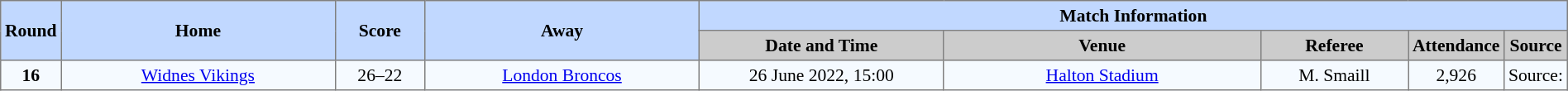<table border=1 style="border-collapse:collapse; font-size:90%; text-align:center;" cellpadding=3 cellspacing=0 width=100%>
<tr style="background:#c1d8ff;">
<th scope="col" rowspan=2 width=1%>Round</th>
<th scope="col" rowspan=2 width=19%>Home</th>
<th scope="col" rowspan=2 width=6%>Score</th>
<th scope="col" rowspan=2 width=19%>Away</th>
<th colspan=5>Match Information</th>
</tr>
<tr style="background:#cccccc;">
<th scope="col" width=17%>Date and Time</th>
<th scope="col" width=22%>Venue</th>
<th scope="col" width=10%>Referee</th>
<th scope="col" width=7%>Attendance</th>
<th scope="col" width=7%>Source</th>
</tr>
<tr style="background:#f5faff;">
<td><strong>16</strong></td>
<td> <a href='#'>Widnes Vikings</a></td>
<td>26–22</td>
<td> <a href='#'>London Broncos</a></td>
<td>26 June 2022, 15:00</td>
<td><a href='#'>Halton Stadium</a></td>
<td>M. Smaill</td>
<td>2,926</td>
<td>Source:</td>
</tr>
</table>
